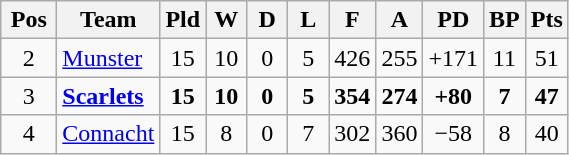<table class="wikitable" style="text-align:center">
<tr>
<th width="30">Pos</th>
<th>Team</th>
<th width="20">Pld</th>
<th width="20">W</th>
<th width="20">D</th>
<th width="20">L</th>
<th width="20">F</th>
<th width="20">A</th>
<th width="20">PD</th>
<th width="20">BP</th>
<th width="20">Pts</th>
</tr>
<tr>
<td>2</td>
<td align=left> <a href='#'>Munster</a></td>
<td>15</td>
<td>10</td>
<td>0</td>
<td>5</td>
<td>426</td>
<td>255</td>
<td>+171</td>
<td>11</td>
<td>51</td>
</tr>
<tr>
<td>3</td>
<td align=left> <strong><a href='#'>Scarlets</a></strong></td>
<td><strong>15</strong></td>
<td><strong>10</strong></td>
<td><strong>0</strong></td>
<td><strong>5</strong></td>
<td><strong>354</strong></td>
<td><strong>274</strong></td>
<td><strong>+80</strong></td>
<td><strong>7</strong></td>
<td><strong>47</strong></td>
</tr>
<tr>
<td>4</td>
<td align=left> <a href='#'>Connacht</a></td>
<td>15</td>
<td>8</td>
<td>0</td>
<td>7</td>
<td>302</td>
<td>360</td>
<td>−58</td>
<td>8</td>
<td>40</td>
</tr>
</table>
